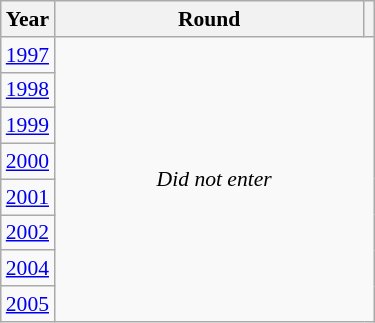<table class="wikitable" style="text-align: center; font-size:90%">
<tr>
<th>Year</th>
<th style="width:200px">Round</th>
<th></th>
</tr>
<tr>
<td><a href='#'>1997</a></td>
<td colspan="2" rowspan="8"><em>Did not enter</em></td>
</tr>
<tr>
<td><a href='#'>1998</a></td>
</tr>
<tr>
<td><a href='#'>1999</a></td>
</tr>
<tr>
<td><a href='#'>2000</a></td>
</tr>
<tr>
<td><a href='#'>2001</a></td>
</tr>
<tr>
<td><a href='#'>2002</a></td>
</tr>
<tr>
<td><a href='#'>2004</a></td>
</tr>
<tr>
<td><a href='#'>2005</a></td>
</tr>
</table>
